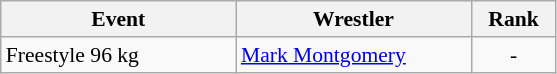<table class="wikitable" style="font-size:90%">
<tr>
<th width=150>Event</th>
<th width=150>Wrestler</th>
<th width=50>Rank</th>
</tr>
<tr>
<td>Freestyle 96 kg</td>
<td><a href='#'>Mark Montgomery</a></td>
<td align="center">-</td>
</tr>
</table>
